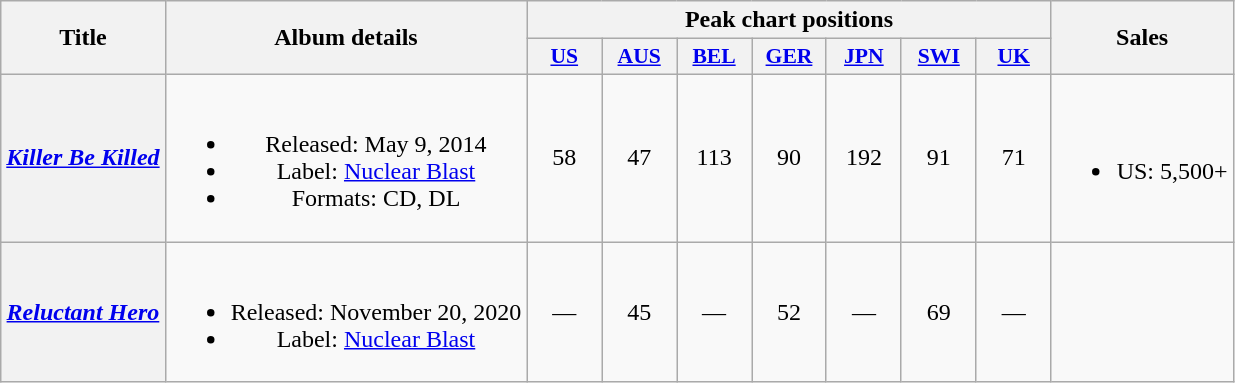<table class="wikitable plainrowheaders" style="text-align:center;">
<tr>
<th scope="col" rowspan="2">Title</th>
<th scope="col" rowspan="2">Album details</th>
<th scope="col" colspan="7">Peak chart positions</th>
<th scope="col" rowspan="2">Sales</th>
</tr>
<tr>
<th scope="col" style="width:3em;font-size:90%;"><a href='#'>US</a><br></th>
<th scope="col" style="width:3em;font-size:90%;"><a href='#'>AUS</a><br></th>
<th scope="col" style="width:3em;font-size:90%;"><a href='#'>BEL</a><br></th>
<th scope="col" style="width:3em;font-size:90%;"><a href='#'>GER</a><br></th>
<th scope="col" style="width:3em;font-size:90%;"><a href='#'>JPN</a><br></th>
<th scope="col" style="width:3em;font-size:90%;"><a href='#'>SWI</a><br></th>
<th scope="col" style="width:3em;font-size:90%;"><a href='#'>UK</a><br></th>
</tr>
<tr>
<th scope="row"><em><a href='#'>Killer Be Killed</a></em></th>
<td><br><ul><li>Released: May 9, 2014</li><li>Label: <a href='#'>Nuclear Blast</a></li><li>Formats: CD, DL</li></ul></td>
<td>58</td>
<td>47</td>
<td>113</td>
<td>90</td>
<td>192</td>
<td>91</td>
<td>71</td>
<td><br><ul><li>US: 5,500+</li></ul></td>
</tr>
<tr>
<th scope="row"><em><a href='#'>Reluctant Hero</a></em></th>
<td><br><ul><li>Released: November 20, 2020</li><li>Label: <a href='#'>Nuclear Blast</a></li></ul></td>
<td>—</td>
<td>45</td>
<td>—</td>
<td>52</td>
<td>—</td>
<td>69</td>
<td>—</td>
<td></td>
</tr>
</table>
